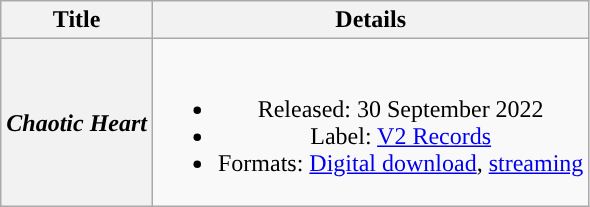<table class="wikitable plainrowheaders" style="text-align:center;">
<tr>
<th scope="col">Title</th>
<th scope="col">Details</th>
</tr>
<tr>
<th scope="row"><em>Chaotic Heart</em></th>
<td><br><ul><li>Released: 30 September 2022</li><li>Label: <a href='#'>V2 Records</a></li><li>Formats: <a href='#'>Digital download</a>, <a href='#'>streaming</a></li></ul></td>
</tr>
</table>
